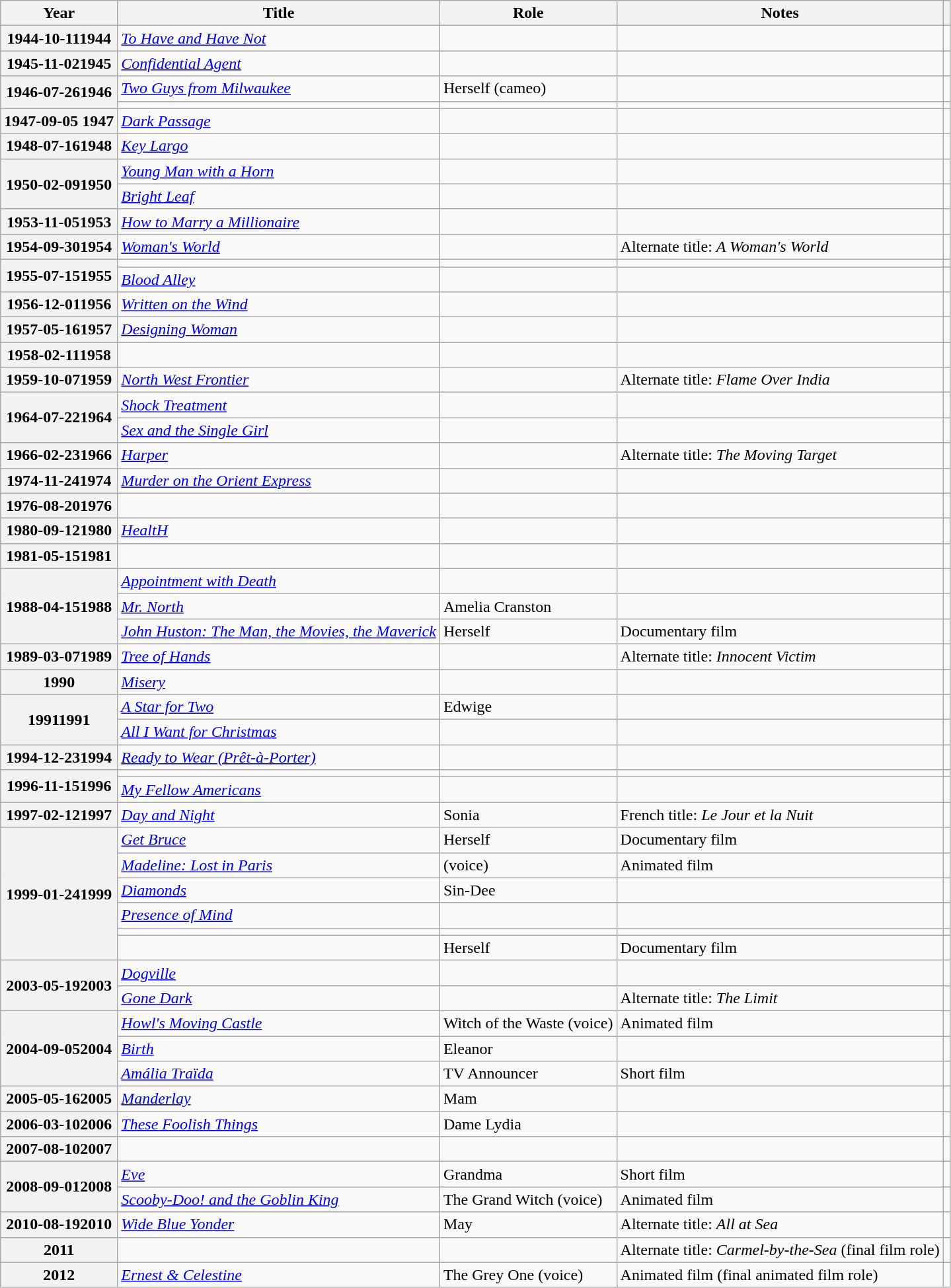<table class="wikitable plainrowheaders sortable" style="margin-right: 0;">
<tr>
<th scope="col">Year</th>
<th scope="col">Title</th>
<th scope="col">Role</th>
<th scope="col" class="unsortable">Notes</th>
<th scope="col" class="unsortable"></th>
</tr>
<tr>
<th scope="row"><span>1944-10-11</span>1944</th>
<td><em><a href='#'>To Have and Have Not</a></em></td>
<td></td>
<td></td>
<td style="text-align: center;"></td>
</tr>
<tr>
<th scope="row"><span>1945-11-02</span>1945</th>
<td><em><a href='#'>Confidential Agent</a></em></td>
<td></td>
<td></td>
<td style="text-align: center;"></td>
</tr>
<tr>
<th rowspan="2" scope="row"><span>1946-07-26</span>1946</th>
<td><em><a href='#'>Two Guys from Milwaukee</a></em></td>
<td>Herself (cameo)</td>
<td></td>
<td style="text-align: center;"></td>
</tr>
<tr>
<td><em></em></td>
<td></td>
<td></td>
<td style="text-align: center;"></td>
</tr>
<tr>
<th scope="row"><span>1947-09-05</span> 1947</th>
<td><em><a href='#'>Dark Passage</a></em></td>
<td></td>
<td></td>
<td style="text-align: center;"></td>
</tr>
<tr>
<th scope="row"><span>1948-07-16</span>1948</th>
<td><em><a href='#'>Key Largo</a></em></td>
<td></td>
<td></td>
<td style="text-align: center;"></td>
</tr>
<tr>
<th rowspan="2" scope="row"><span>1950-02-09</span>1950</th>
<td><em><a href='#'>Young Man with a Horn</a></em></td>
<td></td>
<td></td>
<td style="text-align: center;"></td>
</tr>
<tr>
<td><em><a href='#'>Bright Leaf</a></em></td>
<td></td>
<td></td>
<td style="text-align: center;"></td>
</tr>
<tr>
<th scope="row"><span>1953-11-05</span>1953</th>
<td><em><a href='#'>How to Marry a Millionaire</a></em></td>
<td></td>
<td></td>
<td style="text-align: center;"></td>
</tr>
<tr>
<th scope="row"><span>1954-09-30</span>1954</th>
<td><em><a href='#'>Woman's World</a></em></td>
<td></td>
<td>Alternate title: <em>A Woman's World</em></td>
<td style="text-align: center;"></td>
</tr>
<tr>
<th rowspan="2" scope="row"><span>1955-07-15</span>1955</th>
<td><em></em></td>
<td></td>
<td></td>
<td style="text-align: center;"></td>
</tr>
<tr>
<td><em><a href='#'>Blood Alley</a></em></td>
<td></td>
<td></td>
<td style="text-align: center;"></td>
</tr>
<tr>
<th scope="row"><span>1956-12-01</span>1956</th>
<td><em><a href='#'>Written on the Wind</a></em></td>
<td></td>
<td></td>
<td style="text-align: center;"></td>
</tr>
<tr>
<th scope="row"><span>1957-05-16</span>1957</th>
<td><em><a href='#'>Designing Woman</a></em></td>
<td></td>
<td></td>
<td style="text-align: center;"></td>
</tr>
<tr>
<th scope="row"><span>1958-02-11</span>1958</th>
<td><em></em></td>
<td></td>
<td></td>
<td style="text-align: center;"></td>
</tr>
<tr>
<th scope="row"><span>1959-10-07</span>1959</th>
<td><em><a href='#'>North West Frontier</a></em></td>
<td></td>
<td>Alternate title: <em>Flame Over India</em></td>
<td style="text-align: center;"></td>
</tr>
<tr>
<th rowspan="2" scope="row"><span>1964-07-22</span>1964</th>
<td><em><a href='#'>Shock Treatment</a></em></td>
<td></td>
<td></td>
<td style="text-align: center;"></td>
</tr>
<tr>
<td><em><a href='#'>Sex and the Single Girl</a></em></td>
<td></td>
<td></td>
<td style="text-align: center;"></td>
</tr>
<tr>
<th scope="row"><span>1966-02-23</span>1966</th>
<td><em><a href='#'>Harper</a></em></td>
<td></td>
<td>Alternate title: <em>The Moving Target</em></td>
<td style="text-align: center;"></td>
</tr>
<tr>
<th scope="row"><span>1974-11-24</span>1974</th>
<td><em><a href='#'>Murder on the Orient Express</a></em></td>
<td></td>
<td></td>
<td style="text-align: center;"></td>
</tr>
<tr>
<th scope="row"><span>1976-08-20</span>1976</th>
<td><em></em></td>
<td></td>
<td></td>
<td style="text-align: center;"></td>
</tr>
<tr>
<th scope="row"><span>1980-09-12</span>1980</th>
<td><em><a href='#'>HealtH</a></em></td>
<td></td>
<td></td>
<td style="text-align: center;"></td>
</tr>
<tr>
<th scope="row"><span>1981-05-15</span>1981</th>
<td><em></em></td>
<td></td>
<td></td>
<td style="text-align: center;"></td>
</tr>
<tr>
<th rowspan="3" scope="row"><span>1988-04-15</span>1988</th>
<td><em><a href='#'>Appointment with Death</a></em></td>
<td></td>
<td></td>
<td style="text-align: center;"></td>
</tr>
<tr>
<td><em><a href='#'>Mr. North</a></em></td>
<td>Amelia Cranston</td>
<td></td>
<td style="text-align: center;"></td>
</tr>
<tr>
<td><em><a href='#'>John Huston: The Man, the Movies, the Maverick</a></em></td>
<td>Herself</td>
<td>Documentary film</td>
<td style="text-align: center;"></td>
</tr>
<tr>
<th scope="row"><span>1989-03-07</span>1989</th>
<td><em><a href='#'>Tree of Hands</a></em></td>
<td></td>
<td>Alternate title: <em>Innocent Victim</em></td>
<td style="text-align: center;"></td>
</tr>
<tr>
<th scope="row">1990</th>
<td><em><a href='#'>Misery</a></em></td>
<td></td>
<td></td>
<td style="text-align: center;"></td>
</tr>
<tr>
<th rowspan="2" scope="row"><span>1991</span>1991</th>
<td><em><a href='#'>A Star for Two</a></em></td>
<td>Edwige</td>
<td></td>
<td style="text-align: center;"></td>
</tr>
<tr>
<td><em><a href='#'>All I Want for Christmas</a></em></td>
<td></td>
<td></td>
<td style="text-align: center;"></td>
</tr>
<tr>
<th scope="row"><span>1994-12-23</span>1994</th>
<td><em><a href='#'>Ready to Wear (Prêt-à-Porter)</a></em></td>
<td></td>
<td></td>
<td style="text-align: center;"></td>
</tr>
<tr>
<th rowspan="2" scope="row"><span>1996-11-15</span>1996</th>
<td><em></em></td>
<td></td>
<td></td>
<td style="text-align: center;"></td>
</tr>
<tr>
<td><em><a href='#'>My Fellow Americans</a></em></td>
<td></td>
<td></td>
<td style="text-align: center;"></td>
</tr>
<tr>
<th scope="row"><span>1997-02-12</span>1997</th>
<td><em><a href='#'>Day and Night</a></em></td>
<td>Sonia</td>
<td>French title: <em>Le Jour et la Nuit</em></td>
<td style="text-align: center;"></td>
</tr>
<tr>
<th rowspan="6" scope="row"><span>1999-01-24</span>1999</th>
<td><em><a href='#'>Get Bruce</a></em></td>
<td>Herself</td>
<td>Documentary film</td>
<td style="text-align: center;"></td>
</tr>
<tr>
<td><em><a href='#'>Madeline: Lost in Paris</a></em></td>
<td> (voice)</td>
<td>Animated film</td>
<td style="text-align: center;"></td>
</tr>
<tr>
<td><em><a href='#'>Diamonds</a></em></td>
<td>Sin-Dee</td>
<td></td>
<td style="text-align: center;"></td>
</tr>
<tr>
<td><em><a href='#'>Presence of Mind</a></em></td>
<td></td>
<td></td>
<td style="text-align: center;"></td>
</tr>
<tr>
<td><em></em></td>
<td></td>
<td></td>
<td style="text-align: center;"></td>
</tr>
<tr>
<td><em></em></td>
<td>Herself</td>
<td>Documentary film</td>
<td style="text-align: center;"></td>
</tr>
<tr>
<th rowspan="2" scope="row"><span>2003-05-19</span>2003</th>
<td><em><a href='#'>Dogville</a></em></td>
<td></td>
<td></td>
<td style="text-align: center;"></td>
</tr>
<tr>
<td><em><a href='#'>Gone Dark</a></em></td>
<td></td>
<td>Alternate title: <em>The Limit</em></td>
<td style="text-align: center;"></td>
</tr>
<tr>
<th rowspan="3" scope="row"><span>2004-09-05</span>2004</th>
<td><em><a href='#'>Howl's Moving Castle</a></em></td>
<td>Witch of the Waste (voice)</td>
<td>Animated film</td>
<td style="text-align: center;"></td>
</tr>
<tr>
<td><em><a href='#'>Birth</a></em></td>
<td>Eleanor</td>
<td></td>
<td style="text-align: center;"></td>
</tr>
<tr>
<td><em><a href='#'>Amália Traïda</a></em></td>
<td>TV Announcer</td>
<td>Short film</td>
<td style="text-align: center;"></td>
</tr>
<tr>
<th scope="row"><span>2005-05-16</span>2005</th>
<td><em><a href='#'>Manderlay</a></em></td>
<td>Mam</td>
<td></td>
<td style="text-align: center;"></td>
</tr>
<tr>
<th scope="row"><span>2006-03-10</span>2006</th>
<td><em><a href='#'>These Foolish Things</a></em></td>
<td>Dame Lydia</td>
<td></td>
<td style="text-align: center;"></td>
</tr>
<tr>
<th scope="row"><span>2007-08-10</span>2007</th>
<td><em></em></td>
<td></td>
<td></td>
<td style="text-align: center;"></td>
</tr>
<tr>
<th rowspan="2" scope="row"><span>2008-09-01</span>2008</th>
<td><em><a href='#'>Eve</a></em></td>
<td>Grandma</td>
<td>Short film</td>
<td style="text-align: center;"></td>
</tr>
<tr>
<td><em><a href='#'>Scooby-Doo! and the Goblin King</a></em></td>
<td>The Grand Witch (voice)</td>
<td>Animated film</td>
<td style="text-align: center;"></td>
</tr>
<tr>
<th scope="row"><span>2010-08-19</span>2010</th>
<td><em><a href='#'>Wide Blue Yonder</a></em></td>
<td>May</td>
<td>Alternate title: <em>All at Sea</em></td>
<td style="text-align: center;"></td>
</tr>
<tr>
<th scope="row">2011</th>
<td><em></em></td>
<td></td>
<td>Alternate title: <em>Carmel-by-the-Sea</em> (final film role)</td>
<td style="text-align: center;"></td>
</tr>
<tr>
<th scope="row">2012</th>
<td><em><a href='#'>Ernest & Celestine</a></em></td>
<td>The Grey One (voice)</td>
<td>Animated film (final animated film role)</td>
<td style="text-align: center;"></td>
</tr>
</table>
